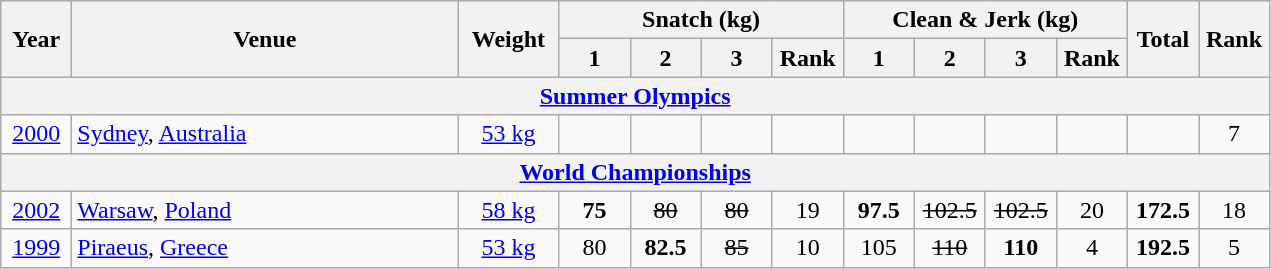<table class = "wikitable" style="text-align:center;">
<tr>
<th rowspan=2 width=40>Year</th>
<th rowspan=2 width=250>Venue</th>
<th rowspan=2 width=60>Weight</th>
<th colspan=4>Snatch (kg)</th>
<th colspan=4>Clean & Jerk (kg)</th>
<th rowspan=2 width=40>Total</th>
<th rowspan=2 width=40>Rank</th>
</tr>
<tr>
<th width=40>1</th>
<th width=40>2</th>
<th width=40>3</th>
<th width=40>Rank</th>
<th width=40>1</th>
<th width=40>2</th>
<th width=40>3</th>
<th width=40>Rank</th>
</tr>
<tr>
<th colspan=13><a href='#'>Summer Olympics</a></th>
</tr>
<tr>
<td><a href='#'>2000</a></td>
<td align=left> <a href='#'>Sydney</a>, <a href='#'>Australia</a></td>
<td><a href='#'>53 kg</a></td>
<td></td>
<td></td>
<td></td>
<td></td>
<td></td>
<td></td>
<td></td>
<td></td>
<td></td>
<td>7</td>
</tr>
<tr>
<th colspan=13><a href='#'>World Championships</a></th>
</tr>
<tr>
<td><a href='#'>2002</a></td>
<td align=left> <a href='#'>Warsaw</a>, <a href='#'>Poland</a></td>
<td><a href='#'>58 kg</a></td>
<td><strong>75</strong></td>
<td><s>80</s></td>
<td><s>80</s></td>
<td>19</td>
<td><strong>97.5</strong></td>
<td><s>102.5</s></td>
<td><s>102.5</s></td>
<td>20</td>
<td><strong>172.5</strong></td>
<td>18</td>
</tr>
<tr>
<td><a href='#'>1999</a></td>
<td align=left> <a href='#'>Piraeus</a>, <a href='#'>Greece</a></td>
<td><a href='#'>53 kg</a></td>
<td>80</td>
<td><strong>82.5</strong></td>
<td><s>85</s></td>
<td>10</td>
<td>105</td>
<td><s>110</s></td>
<td><strong>110</strong></td>
<td>4</td>
<td><strong>192.5</strong></td>
<td>5</td>
</tr>
</table>
